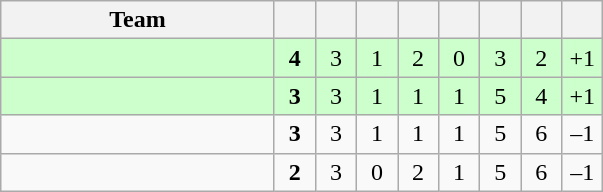<table class="wikitable" style="text-align:center">
<tr>
<th width="175">Team</th>
<th width="20"></th>
<th width="20"></th>
<th width="20"></th>
<th width="20"></th>
<th width="20"></th>
<th width="20"></th>
<th width="20"></th>
<th width="20"></th>
</tr>
<tr bgcolor=#CCFFCC>
<td align=left></td>
<td><strong>4</strong></td>
<td>3</td>
<td>1</td>
<td>2</td>
<td>0</td>
<td>3</td>
<td>2</td>
<td>+1</td>
</tr>
<tr bgcolor=#CCFFCC>
<td align=left></td>
<td><strong>3</strong></td>
<td>3</td>
<td>1</td>
<td>1</td>
<td>1</td>
<td>5</td>
<td>4</td>
<td>+1</td>
</tr>
<tr>
<td align=left></td>
<td><strong>3</strong></td>
<td>3</td>
<td>1</td>
<td>1</td>
<td>1</td>
<td>5</td>
<td>6</td>
<td>–1</td>
</tr>
<tr>
<td align=left></td>
<td><strong>2</strong></td>
<td>3</td>
<td>0</td>
<td>2</td>
<td>1</td>
<td>5</td>
<td>6</td>
<td>–1</td>
</tr>
</table>
